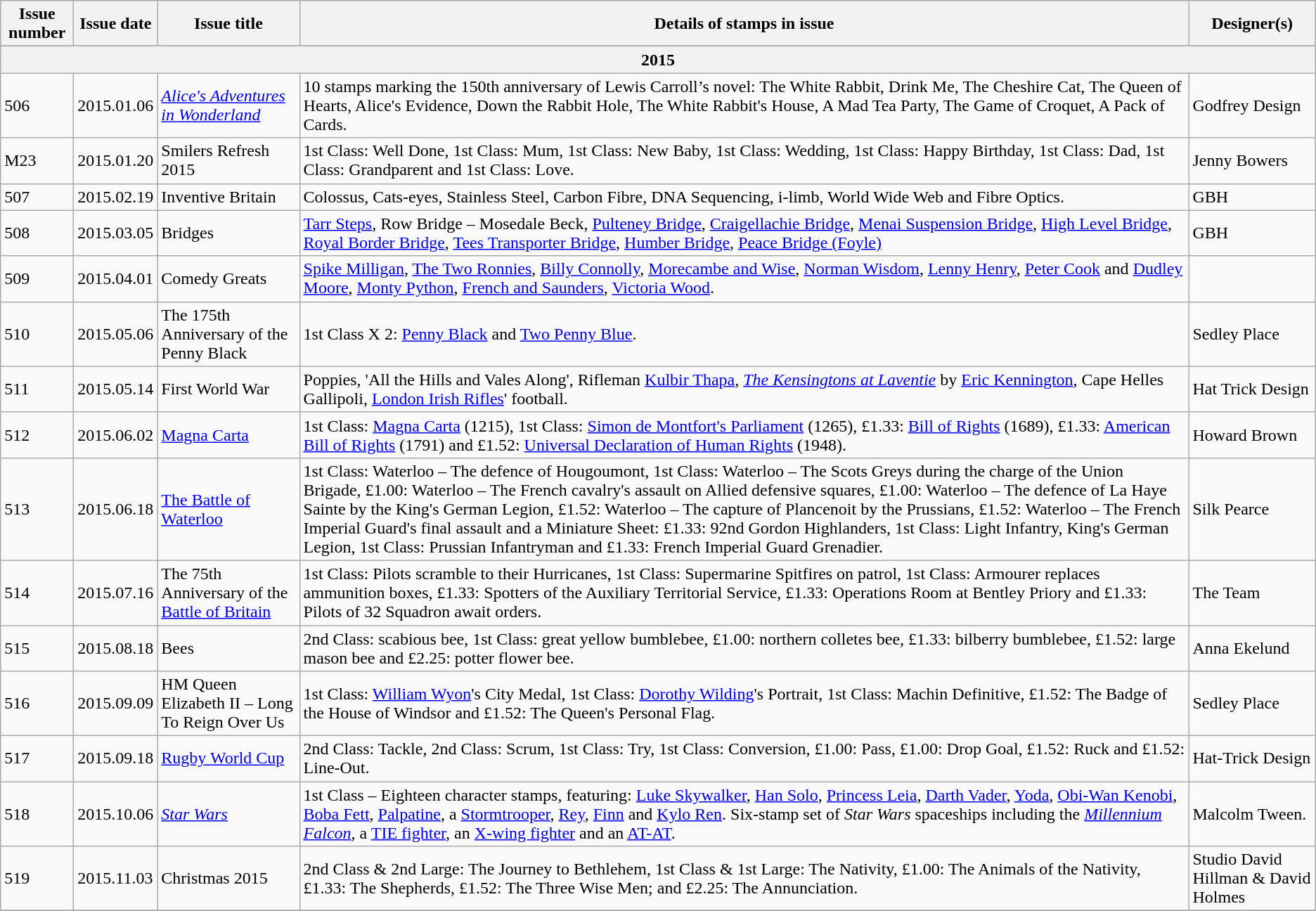<table class="wikitable">
<tr>
<th>Issue number</th>
<th>Issue date</th>
<th>Issue title</th>
<th>Details of stamps in issue</th>
<th>Designer(s)</th>
</tr>
<tr>
</tr>
<tr>
<th colspan=5>2015</th>
</tr>
<tr>
<td>506</td>
<td>2015.01.06</td>
<td><em><a href='#'>Alice's Adventures in Wonderland</a></em></td>
<td>10 stamps marking the 150th anniversary of Lewis Carroll’s novel: The White Rabbit, Drink Me, The Cheshire Cat, The Queen of Hearts, Alice's Evidence, Down the Rabbit Hole, The White Rabbit's House, A Mad Tea Party, The Game of Croquet, A Pack of Cards.</td>
<td>Godfrey Design</td>
</tr>
<tr>
<td>M23</td>
<td>2015.01.20</td>
<td>Smilers Refresh 2015</td>
<td>1st Class: Well Done, 1st Class: Mum, 1st Class: New Baby, 1st Class: Wedding, 1st Class: Happy Birthday, 1st Class: Dad, 1st Class: Grandparent and 1st Class: Love.</td>
<td>Jenny Bowers</td>
</tr>
<tr>
<td>507</td>
<td>2015.02.19</td>
<td>Inventive Britain</td>
<td>Colossus, Cats-eyes, Stainless Steel, Carbon Fibre, DNA Sequencing, i-limb, World Wide Web and Fibre Optics.</td>
<td>GBH</td>
</tr>
<tr>
<td>508</td>
<td>2015.03.05</td>
<td>Bridges</td>
<td><a href='#'>Tarr Steps</a>, Row Bridge – Mosedale Beck, <a href='#'>Pulteney Bridge</a>, <a href='#'>Craigellachie Bridge</a>, <a href='#'>Menai Suspension Bridge</a>, <a href='#'>High Level Bridge</a>, <a href='#'>Royal Border Bridge</a>, <a href='#'>Tees Transporter Bridge</a>, <a href='#'>Humber Bridge</a>, <a href='#'>Peace Bridge (Foyle)</a></td>
<td>GBH</td>
</tr>
<tr>
<td>509</td>
<td>2015.04.01</td>
<td>Comedy Greats</td>
<td><a href='#'>Spike Milligan</a>, <a href='#'>The Two Ronnies</a>, <a href='#'>Billy Connolly</a>, <a href='#'>Morecambe and Wise</a>, <a href='#'>Norman Wisdom</a>, <a href='#'>Lenny Henry</a>, <a href='#'>Peter Cook</a> and <a href='#'>Dudley Moore</a>, <a href='#'>Monty Python</a>, <a href='#'>French and Saunders</a>, <a href='#'>Victoria Wood</a>.</td>
<td></td>
</tr>
<tr>
<td>510</td>
<td>2015.05.06</td>
<td>The 175th Anniversary of the Penny Black</td>
<td>1st Class X 2: <a href='#'>Penny Black</a> and <a href='#'>Two Penny Blue</a>.</td>
<td>Sedley Place</td>
</tr>
<tr>
<td>511</td>
<td>2015.05.14</td>
<td>First World War</td>
<td>Poppies, 'All the Hills and Vales Along', Rifleman <a href='#'>Kulbir Thapa</a>, <em><a href='#'>The Kensingtons at Laventie</a></em> by <a href='#'>Eric Kennington</a>, Cape Helles Gallipoli, <a href='#'>London Irish Rifles</a>' football.</td>
<td>Hat Trick Design</td>
</tr>
<tr>
<td>512</td>
<td>2015.06.02</td>
<td><a href='#'>Magna Carta</a></td>
<td>1st Class: <a href='#'>Magna Carta</a> (1215), 1st Class: <a href='#'>Simon de Montfort's Parliament</a> (1265), £1.33: <a href='#'>Bill of Rights</a> (1689), £1.33: <a href='#'>American Bill of Rights</a> (1791) and £1.52: <a href='#'>Universal Declaration of Human Rights</a> (1948).</td>
<td>Howard Brown</td>
</tr>
<tr>
<td>513</td>
<td>2015.06.18</td>
<td><a href='#'>The Battle of Waterloo</a></td>
<td>1st Class: Waterloo – The defence of Hougoumont, 1st Class: Waterloo – The Scots Greys during the charge of the Union Brigade, £1.00: Waterloo – The French cavalry's assault on Allied defensive squares, £1.00: Waterloo – The defence of La Haye Sainte by the King's German Legion, £1.52: Waterloo – The capture of Plancenoit by the Prussians, £1.52: Waterloo – The French Imperial Guard's final assault and a Miniature Sheet: £1.33: 92nd Gordon Highlanders, 1st Class: Light Infantry, King's German Legion, 1st Class: Prussian Infantryman and £1.33: French Imperial Guard Grenadier.</td>
<td>Silk Pearce</td>
</tr>
<tr>
<td>514</td>
<td>2015.07.16</td>
<td>The 75th Anniversary of the <a href='#'>Battle of Britain</a></td>
<td>1st Class: Pilots scramble to their Hurricanes, 1st Class: Supermarine Spitfires on patrol, 1st Class: Armourer replaces ammunition boxes, £1.33: Spotters of the Auxiliary Territorial Service, £1.33: Operations Room at Bentley Priory and £1.33: Pilots of 32 Squadron await orders.</td>
<td>The Team</td>
</tr>
<tr>
<td>515</td>
<td>2015.08.18</td>
<td>Bees</td>
<td>2nd Class: scabious bee, 1st Class: great yellow bumblebee, £1.00: northern colletes bee, £1.33: bilberry bumblebee, £1.52: large mason bee and £2.25: potter flower bee.</td>
<td>Anna Ekelund</td>
</tr>
<tr>
<td>516</td>
<td>2015.09.09</td>
<td>HM Queen Elizabeth II – Long To Reign Over Us</td>
<td>1st Class: <a href='#'>William Wyon</a>'s City Medal, 1st Class: <a href='#'>Dorothy Wilding</a>'s Portrait, 1st Class: Machin Definitive, £1.52: The Badge of the House of Windsor and £1.52: The Queen's Personal Flag.</td>
<td>Sedley Place</td>
</tr>
<tr>
<td>517</td>
<td>2015.09.18</td>
<td><a href='#'>Rugby World Cup</a></td>
<td>2nd Class: Tackle, 2nd Class: Scrum, 1st Class: Try, 1st Class: Conversion, £1.00: Pass, £1.00: Drop Goal, £1.52: Ruck and £1.52: Line-Out.</td>
<td>Hat-Trick Design</td>
</tr>
<tr>
<td>518</td>
<td>2015.10.06</td>
<td><em><a href='#'>Star Wars</a></em></td>
<td>1st Class – Eighteen character stamps, featuring: <a href='#'>Luke Skywalker</a>, <a href='#'>Han Solo</a>, <a href='#'>Princess Leia</a>, <a href='#'>Darth Vader</a>, <a href='#'>Yoda</a>, <a href='#'>Obi-Wan Kenobi</a>, <a href='#'>Boba Fett</a>, <a href='#'>Palpatine</a>, a <a href='#'>Stormtrooper</a>, <a href='#'>Rey</a>, <a href='#'>Finn</a> and <a href='#'>Kylo Ren</a>. Six-stamp set of <em>Star Wars</em> spaceships including the <em><a href='#'>Millennium Falcon</a></em>, a <a href='#'>TIE fighter</a>, an <a href='#'>X-wing fighter</a> and an <a href='#'>AT-AT</a>.</td>
<td>Malcolm Tween.</td>
</tr>
<tr>
<td>519</td>
<td>2015.11.03</td>
<td>Christmas 2015</td>
<td>2nd Class & 2nd Large: The Journey to Bethlehem, 1st Class & 1st Large: The Nativity, £1.00: The Animals of the Nativity, £1.33: The Shepherds, £1.52: The Three Wise Men; and £2.25: The Annunciation.</td>
<td>Studio David Hillman & David Holmes</td>
</tr>
<tr>
</tr>
</table>
